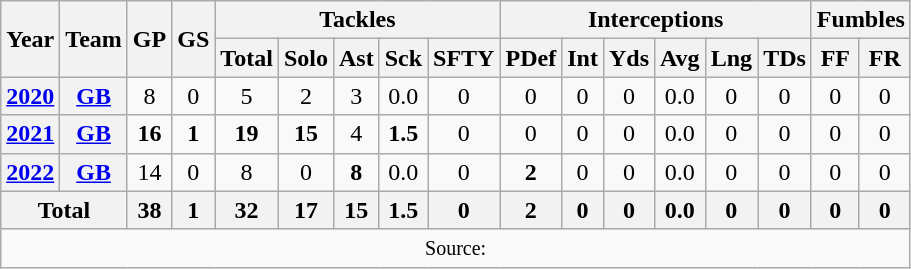<table class="wikitable" style="text-align: center;">
<tr>
<th rowspan=2>Year</th>
<th rowspan=2>Team</th>
<th rowspan=2>GP</th>
<th rowspan=2>GS</th>
<th colspan=5>Tackles</th>
<th colspan=6>Interceptions</th>
<th colspan=2>Fumbles</th>
</tr>
<tr>
<th>Total</th>
<th>Solo</th>
<th>Ast</th>
<th>Sck</th>
<th>SFTY</th>
<th>PDef</th>
<th>Int</th>
<th>Yds</th>
<th>Avg</th>
<th>Lng</th>
<th>TDs</th>
<th>FF</th>
<th>FR</th>
</tr>
<tr>
<th><a href='#'>2020</a></th>
<th><a href='#'>GB</a></th>
<td>8</td>
<td>0</td>
<td>5</td>
<td>2</td>
<td>3</td>
<td>0.0</td>
<td>0</td>
<td>0</td>
<td>0</td>
<td>0</td>
<td>0.0</td>
<td>0</td>
<td>0</td>
<td>0</td>
<td>0</td>
</tr>
<tr>
<th><a href='#'>2021</a></th>
<th><a href='#'>GB</a></th>
<td><strong>16</strong></td>
<td><strong>1</strong></td>
<td><strong>19</strong></td>
<td><strong>15</strong></td>
<td>4</td>
<td><strong>1.5</strong></td>
<td>0</td>
<td>0</td>
<td>0</td>
<td>0</td>
<td>0.0</td>
<td>0</td>
<td>0</td>
<td>0</td>
<td>0</td>
</tr>
<tr>
<th><a href='#'>2022</a></th>
<th><a href='#'>GB</a></th>
<td>14</td>
<td>0</td>
<td>8</td>
<td>0</td>
<td><strong>8</strong></td>
<td>0.0</td>
<td>0</td>
<td><strong>2</strong></td>
<td>0</td>
<td>0</td>
<td>0.0</td>
<td>0</td>
<td>0</td>
<td>0</td>
<td>0</td>
</tr>
<tr>
<th colspan="2">Total</th>
<th>38</th>
<th>1</th>
<th>32</th>
<th>17</th>
<th>15</th>
<th>1.5</th>
<th>0</th>
<th>2</th>
<th>0</th>
<th>0</th>
<th>0.0</th>
<th>0</th>
<th>0</th>
<th>0</th>
<th>0</th>
</tr>
<tr>
<td colspan="17"><small>Source: </small></td>
</tr>
</table>
